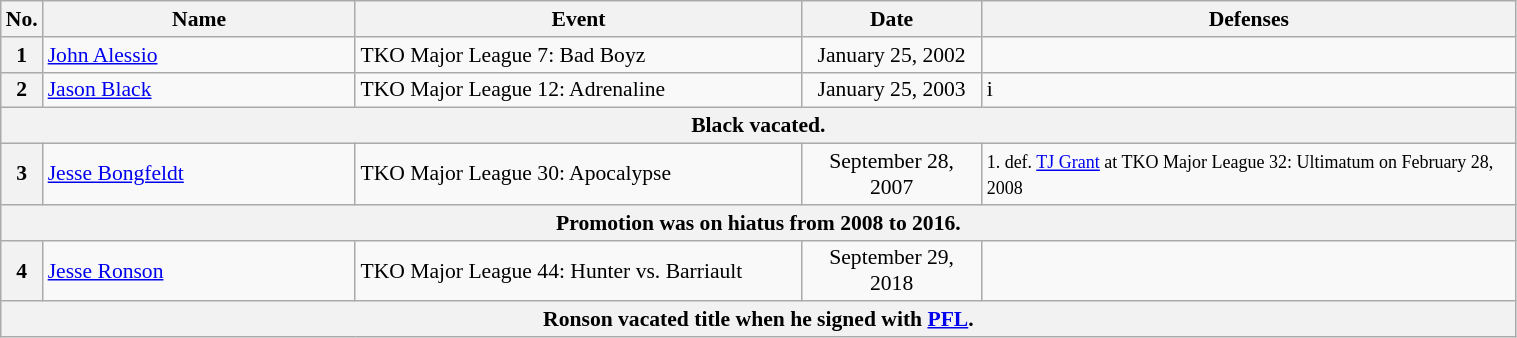<table class="wikitable" style="width:80%; font-size:90%">
<tr>
<th style= width:1%;">No.</th>
<th style= width:21%;">Name</th>
<th style= width:30%;">Event</th>
<th style=width:12%;">Date</th>
<th style= width:45%;">Defenses</th>
</tr>
<tr>
<th>1</th>
<td> <a href='#'>John Alessio</a> <br></td>
<td>TKO Major League 7: Bad Boyz <br></td>
<td align=center>January 25, 2002</td>
<td></td>
</tr>
<tr>
<th>2</th>
<td> <a href='#'>Jason Black</a></td>
<td>TKO Major League 12: Adrenaline <br></td>
<td align=center>January 25, 2003</td>
<td>i</td>
</tr>
<tr>
<th align=center colspan="6">Black vacated.</th>
</tr>
<tr>
<th>3</th>
<td> <a href='#'>Jesse Bongfeldt</a> <br></td>
<td>TKO Major League 30: Apocalypse <br></td>
<td align=center>September 28, 2007</td>
<td><small>1. def. <a href='#'>TJ Grant</a> at TKO Major League 32: Ultimatum on February 28, 2008 </small></td>
</tr>
<tr>
<th align=center colspan="6">Promotion was on hiatus from 2008 to 2016.</th>
</tr>
<tr>
<th>4</th>
<td> <a href='#'>Jesse Ronson</a><br></td>
<td>TKO Major League 44: Hunter vs. Barriault <br></td>
<td align=center>September 29, 2018</td>
<td></td>
</tr>
<tr>
<th align=center colspan="6">Ronson vacated title when he signed with  <a href='#'>PFL</a>.</th>
</tr>
</table>
